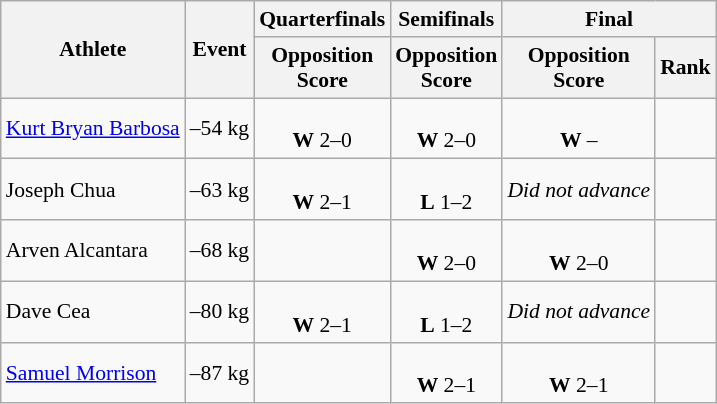<table class="wikitable" style="font-size:90%">
<tr>
<th rowspan=2>Athlete</th>
<th rowspan=2>Event</th>
<th>Quarterfinals</th>
<th>Semifinals</th>
<th colspan=2>Final</th>
</tr>
<tr style="font-size:95">
<th>Opposition<br>Score</th>
<th>Opposition<br>Score</th>
<th>Opposition<br>Score</th>
<th>Rank</th>
</tr>
<tr align=center>
<td align=left><a href='#'>Kurt Bryan Barbosa</a></td>
<td align=left>–54 kg</td>
<td><br><strong>W</strong> 2–0</td>
<td><br><strong>W</strong> 2–0</td>
<td><br><strong>W</strong> –</td>
<td></td>
</tr>
<tr align=center>
<td align=left>Joseph Chua</td>
<td align=left>–63 kg</td>
<td><br><strong>W</strong> 2–1</td>
<td><br><strong>L</strong> 1–2</td>
<td><em>Did not advance</em></td>
<td></td>
</tr>
<tr align=center>
<td align=left>Arven Alcantara</td>
<td align=left>–68 kg</td>
<td></td>
<td><br><strong>W</strong> 2–0</td>
<td><br><strong>W</strong> 2–0</td>
<td></td>
</tr>
<tr align=center>
<td align=left>Dave Cea</td>
<td align=left>–80 kg</td>
<td><br><strong>W</strong> 2–1</td>
<td><br><strong>L</strong> 1–2</td>
<td><em>Did not advance</em></td>
<td></td>
</tr>
<tr align=center>
<td align=left><a href='#'>Samuel Morrison</a></td>
<td align=left>–87 kg</td>
<td></td>
<td><br><strong>W</strong> 2–1</td>
<td><br><strong>W</strong> 2–1</td>
<td></td>
</tr>
</table>
